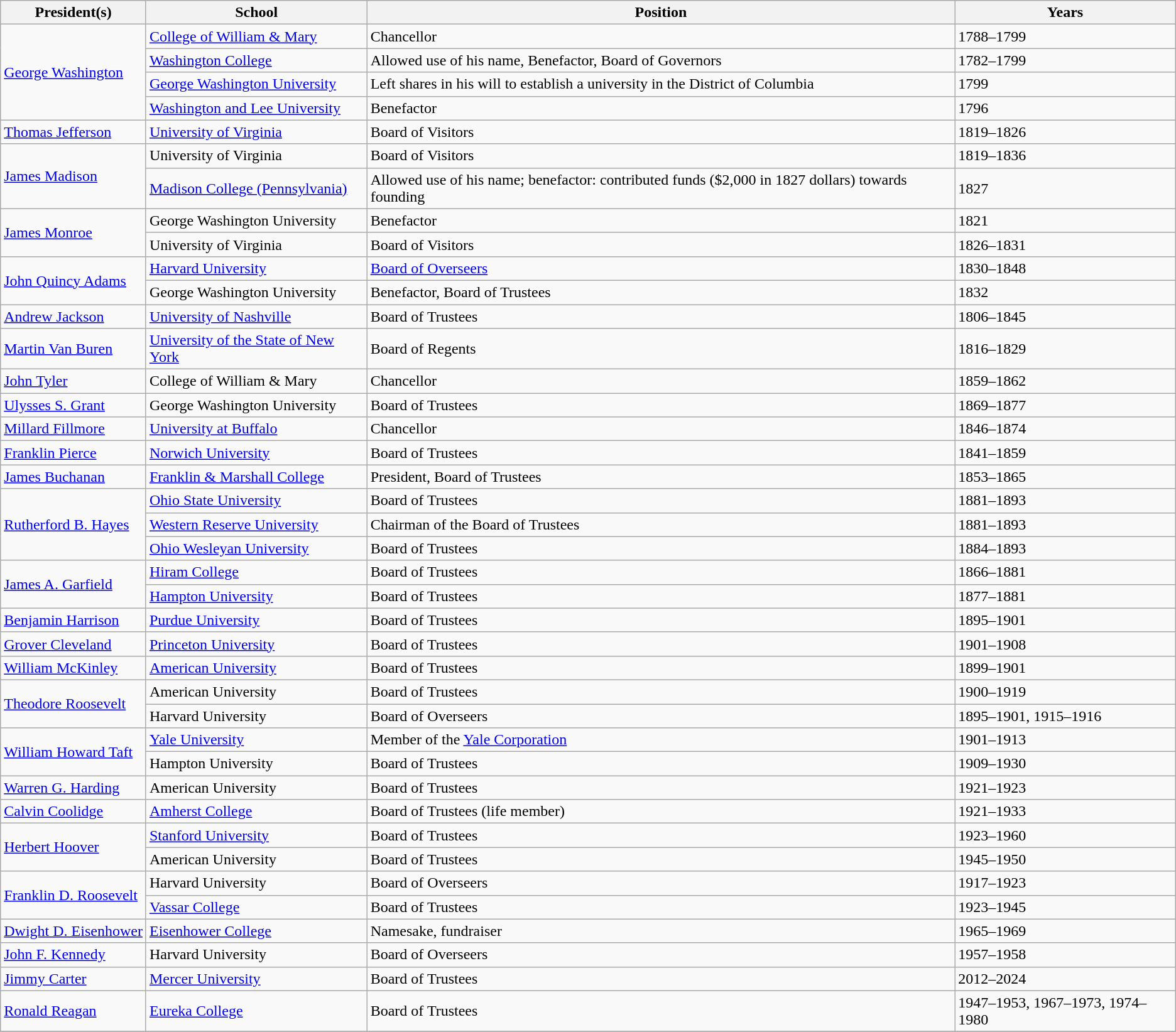<table class="wikitable sortable">
<tr>
<th>President(s)</th>
<th>School</th>
<th>Position</th>
<th>Years</th>
</tr>
<tr>
<td rowspan="4" nowrap=""><a href='#'>George Washington</a></td>
<td><a href='#'>College of William & Mary</a></td>
<td>Chancellor</td>
<td>1788–1799</td>
</tr>
<tr>
<td><a href='#'>Washington College</a></td>
<td>Allowed use of his name, Benefactor, Board of Governors</td>
<td>1782–1799</td>
</tr>
<tr>
<td><a href='#'>George Washington University</a></td>
<td>Left shares in his will to establish a university in the District of Columbia</td>
<td>1799</td>
</tr>
<tr>
<td><a href='#'>Washington and Lee University</a></td>
<td>Benefactor</td>
<td>1796</td>
</tr>
<tr>
<td nowrap><a href='#'>Thomas Jefferson</a></td>
<td><a href='#'>University of Virginia</a></td>
<td>Board of Visitors</td>
<td>1819–1826</td>
</tr>
<tr>
<td rowspan="2" nowrap=""><a href='#'>James Madison</a></td>
<td>University of Virginia</td>
<td>Board of Visitors</td>
<td>1819–1836</td>
</tr>
<tr>
<td><a href='#'>Madison College (Pennsylvania)</a></td>
<td>Allowed use of his name; benefactor: contributed funds ($2,000 in 1827 dollars) towards founding</td>
<td>1827</td>
</tr>
<tr>
<td rowspan="2" nowrap=""><a href='#'>James Monroe</a></td>
<td>George Washington University</td>
<td>Benefactor</td>
<td>1821</td>
</tr>
<tr>
<td>University of Virginia</td>
<td>Board of Visitors</td>
<td>1826–1831</td>
</tr>
<tr>
<td rowspan="2" nowrap=""><a href='#'>John Quincy Adams</a></td>
<td><a href='#'>Harvard University</a></td>
<td><a href='#'>Board of Overseers</a></td>
<td>1830–1848</td>
</tr>
<tr>
<td>George Washington University</td>
<td>Benefactor, Board of Trustees</td>
<td>1832</td>
</tr>
<tr>
<td nowrap><a href='#'>Andrew Jackson</a></td>
<td><a href='#'>University of Nashville</a></td>
<td>Board of Trustees</td>
<td>1806–1845</td>
</tr>
<tr>
<td nowrap><a href='#'>Martin Van Buren</a></td>
<td><a href='#'>University of the State of New York</a></td>
<td>Board of Regents</td>
<td>1816–1829</td>
</tr>
<tr>
<td nowrap><a href='#'>John Tyler</a></td>
<td>College of William & Mary</td>
<td>Chancellor</td>
<td>1859–1862</td>
</tr>
<tr>
<td><a href='#'>Ulysses S. Grant</a></td>
<td>George Washington University</td>
<td>Board of Trustees</td>
<td>1869–1877</td>
</tr>
<tr>
<td nowrap><a href='#'>Millard Fillmore</a></td>
<td><a href='#'>University at Buffalo</a></td>
<td>Chancellor</td>
<td>1846–1874</td>
</tr>
<tr>
<td nowrap><a href='#'>Franklin Pierce</a></td>
<td><a href='#'>Norwich University</a></td>
<td>Board of Trustees</td>
<td>1841–1859</td>
</tr>
<tr>
<td nowrap><a href='#'>James Buchanan</a></td>
<td><a href='#'>Franklin & Marshall College</a></td>
<td>President, Board of Trustees</td>
<td>1853–1865</td>
</tr>
<tr>
<td rowspan="3" nowrap=""><a href='#'>Rutherford B. Hayes</a></td>
<td><a href='#'>Ohio State University</a></td>
<td>Board of Trustees</td>
<td>1881–1893</td>
</tr>
<tr>
<td><a href='#'>Western Reserve University</a></td>
<td>Chairman of the Board of Trustees</td>
<td>1881–1893</td>
</tr>
<tr>
<td><a href='#'>Ohio Wesleyan University</a></td>
<td>Board of Trustees</td>
<td>1884–1893</td>
</tr>
<tr>
<td rowspan="2" nowrap=""><a href='#'>James A. Garfield</a></td>
<td><a href='#'>Hiram College</a></td>
<td>Board of Trustees</td>
<td>1866–1881</td>
</tr>
<tr>
<td><a href='#'>Hampton University</a></td>
<td>Board of Trustees</td>
<td>1877–1881</td>
</tr>
<tr>
<td nowrap><a href='#'>Benjamin Harrison</a></td>
<td><a href='#'>Purdue University</a></td>
<td>Board of Trustees</td>
<td>1895–1901</td>
</tr>
<tr>
<td nowrap><a href='#'>Grover Cleveland</a></td>
<td><a href='#'>Princeton University</a></td>
<td>Board of Trustees</td>
<td>1901–1908</td>
</tr>
<tr>
<td nowrap><a href='#'>William McKinley</a></td>
<td><a href='#'>American University</a></td>
<td>Board of Trustees</td>
<td>1899–1901</td>
</tr>
<tr>
<td rowspan="2" nowrap=""><a href='#'>Theodore Roosevelt</a></td>
<td>American University</td>
<td>Board of Trustees</td>
<td>1900–1919</td>
</tr>
<tr>
<td>Harvard University</td>
<td>Board of Overseers</td>
<td>1895–1901, 1915–1916</td>
</tr>
<tr>
<td rowspan="2" nowrap=""><a href='#'>William Howard Taft</a></td>
<td><a href='#'>Yale University</a></td>
<td>Member of the <a href='#'>Yale Corporation</a></td>
<td>1901–1913</td>
</tr>
<tr>
<td>Hampton University</td>
<td>Board of Trustees</td>
<td>1909–1930</td>
</tr>
<tr>
<td nowrap><a href='#'>Warren G. Harding</a></td>
<td>American University</td>
<td>Board of Trustees</td>
<td>1921–1923</td>
</tr>
<tr>
<td nowrap><a href='#'>Calvin Coolidge</a></td>
<td><a href='#'>Amherst College</a></td>
<td>Board of Trustees (life member)</td>
<td>1921–1933</td>
</tr>
<tr>
<td rowspan="2" nowrap=""><a href='#'>Herbert Hoover</a></td>
<td><a href='#'>Stanford University</a></td>
<td>Board of Trustees</td>
<td>1923–1960</td>
</tr>
<tr>
<td>American University</td>
<td>Board of Trustees</td>
<td>1945–1950</td>
</tr>
<tr>
<td rowspan="2" nowrap=""><a href='#'>Franklin D. Roosevelt</a></td>
<td>Harvard University</td>
<td>Board of Overseers</td>
<td>1917–1923</td>
</tr>
<tr>
<td><a href='#'>Vassar College</a></td>
<td>Board of Trustees</td>
<td>1923–1945</td>
</tr>
<tr>
<td nowrap><a href='#'>Dwight D. Eisenhower</a></td>
<td><a href='#'>Eisenhower College</a></td>
<td>Namesake, fundraiser</td>
<td>1965–1969</td>
</tr>
<tr>
<td nowrap><a href='#'>John F. Kennedy</a></td>
<td>Harvard University</td>
<td>Board of Overseers</td>
<td>1957–1958</td>
</tr>
<tr>
<td nowrap><a href='#'>Jimmy Carter</a></td>
<td><a href='#'>Mercer University</a></td>
<td>Board of Trustees</td>
<td>2012–2024</td>
</tr>
<tr>
<td nowrap><a href='#'>Ronald Reagan</a></td>
<td><a href='#'>Eureka College</a></td>
<td>Board of Trustees</td>
<td>1947–1953, 1967–1973, 1974–1980</td>
</tr>
<tr>
</tr>
</table>
